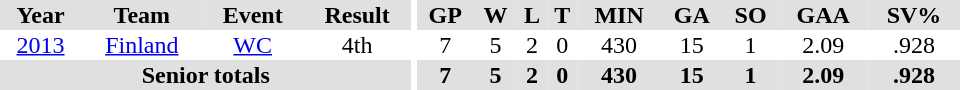<table border="0" cellpadding="1" cellspacing="0" ID="Table3" style="text-align:center; width:40em">
<tr ALIGN="center" bgcolor="#e0e0e0">
<th>Year</th>
<th>Team</th>
<th>Event</th>
<th>Result</th>
<th rowspan="99" bgcolor="#ffffff"></th>
<th>GP</th>
<th>W</th>
<th>L</th>
<th>T</th>
<th>MIN</th>
<th>GA</th>
<th>SO</th>
<th>GAA</th>
<th>SV%</th>
</tr>
<tr ALIGN="center">
<td><a href='#'>2013</a></td>
<td><a href='#'>Finland</a></td>
<td><a href='#'>WC</a></td>
<td>4th</td>
<td>7</td>
<td>5</td>
<td>2</td>
<td>0</td>
<td>430</td>
<td>15</td>
<td>1</td>
<td>2.09</td>
<td>.928</td>
</tr>
<tr ALIGN="center" bgcolor="#e0e0e0">
<th colspan=4>Senior totals</th>
<th>7</th>
<th>5</th>
<th>2</th>
<th>0</th>
<th>430</th>
<th>15</th>
<th>1</th>
<th>2.09</th>
<th>.928</th>
</tr>
</table>
